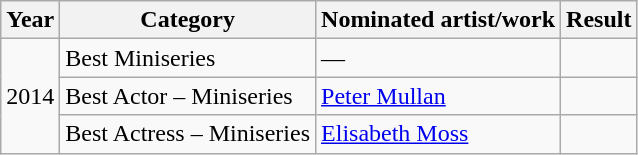<table class="wikitable" style="table-layout: fixed; margin-right:0">
<tr>
<th scope="col">Year</th>
<th scope="col">Category</th>
<th scope="col">Nominated artist/work</th>
<th scope="col">Result</th>
</tr>
<tr>
<td rowspan="3">2014</td>
<td>Best Miniseries</td>
<td>—</td>
<td></td>
</tr>
<tr>
<td>Best Actor – Miniseries</td>
<td><a href='#'>Peter Mullan</a></td>
<td></td>
</tr>
<tr>
<td>Best Actress – Miniseries</td>
<td><a href='#'>Elisabeth Moss</a></td>
<td></td>
</tr>
</table>
